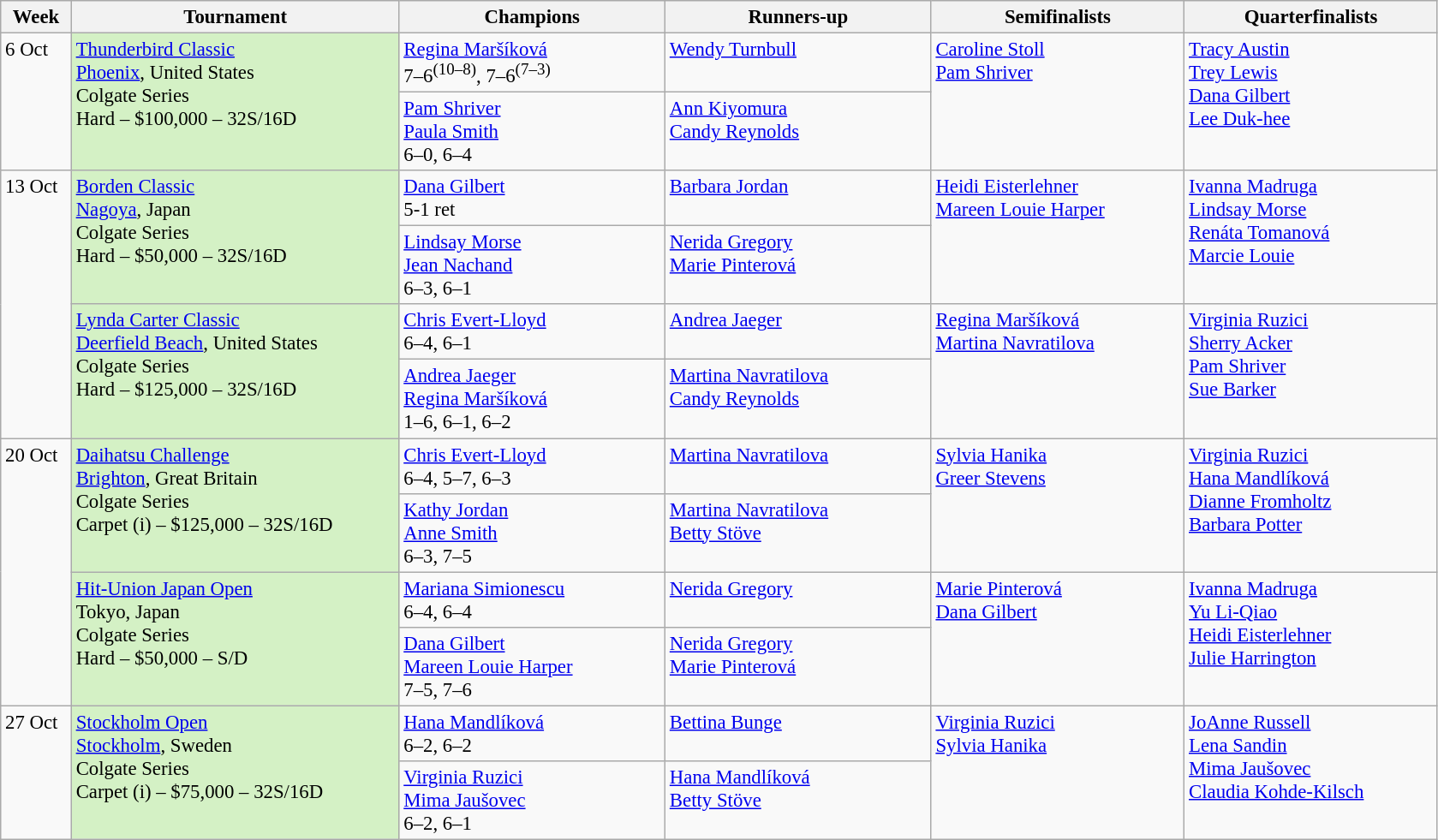<table class=wikitable style=font-size:95%>
<tr>
<th style="width:48px;">Week</th>
<th style="width:248px;">Tournament</th>
<th style="width:200px;">Champions</th>
<th style="width:200px;">Runners-up</th>
<th style="width:190px;">Semifinalists</th>
<th style="width:190px;">Quarterfinalists</th>
</tr>
<tr valign=top>
<td rowspan=2>6 Oct</td>
<td rowspan=2 bgcolor=#D4F1C5><a href='#'>Thunderbird Classic</a><br> <a href='#'>Phoenix</a>, United States <br>Colgate Series<br>Hard – $100,000 – 32S/16D</td>
<td> <a href='#'>Regina Maršíková</a> <br>7–6<sup>(10–8)</sup>, 7–6<sup>(7–3)</sup></td>
<td> <a href='#'>Wendy Turnbull</a></td>
<td rowspan=2> <a href='#'>Caroline Stoll</a> <br> <a href='#'>Pam Shriver</a></td>
<td rowspan=2> <a href='#'>Tracy Austin</a><br> <a href='#'>Trey Lewis</a><br>  <a href='#'>Dana Gilbert</a><br> <a href='#'>Lee Duk-hee</a></td>
</tr>
<tr valign="top">
<td> <a href='#'>Pam Shriver</a><br> <a href='#'>Paula Smith</a> <br>6–0, 6–4</td>
<td> <a href='#'>Ann Kiyomura</a><br> <a href='#'>Candy Reynolds</a></td>
</tr>
<tr valign=top>
<td rowspan=4>13 Oct</td>
<td rowspan=2 bgcolor=#D4F1C5><a href='#'>Borden Classic</a><br> <a href='#'>Nagoya</a>, Japan <br>Colgate Series<br>Hard – $50,000 – 32S/16D</td>
<td> <a href='#'>Dana Gilbert</a> <br>5-1 ret</td>
<td> <a href='#'>Barbara Jordan</a></td>
<td rowspan=2> <a href='#'>Heidi Eisterlehner</a><br> <a href='#'>Mareen Louie Harper</a></td>
<td rowspan=2> <a href='#'>Ivanna Madruga</a> <br> <a href='#'>Lindsay Morse</a> <br>  <a href='#'>Renáta Tomanová</a><br> <a href='#'>Marcie Louie</a></td>
</tr>
<tr valign="top">
<td> <a href='#'>Lindsay Morse</a><br> <a href='#'>Jean Nachand</a> <br> 6–3, 6–1</td>
<td> <a href='#'>Nerida Gregory</a><br> <a href='#'>Marie Pinterová</a></td>
</tr>
<tr valign=top>
<td rowspan=2 bgcolor=#D4F1C5><a href='#'>Lynda Carter Classic</a><br> <a href='#'>Deerfield Beach</a>, United States <br>Colgate Series<br>Hard  – $125,000 – 32S/16D</td>
<td> <a href='#'>Chris Evert-Lloyd</a> <br>6–4, 6–1</td>
<td> <a href='#'>Andrea Jaeger</a></td>
<td rowspan=2> <a href='#'>Regina Maršíková</a><br> <a href='#'>Martina Navratilova</a></td>
<td rowspan=2> <a href='#'>Virginia Ruzici</a><br> <a href='#'>Sherry Acker</a><br>  <a href='#'>Pam Shriver</a><br> <a href='#'>Sue Barker</a></td>
</tr>
<tr valign="top">
<td> <a href='#'>Andrea Jaeger</a><br> <a href='#'>Regina Maršíková</a> <br>1–6, 6–1, 6–2</td>
<td> <a href='#'>Martina Navratilova</a><br> <a href='#'>Candy Reynolds</a></td>
</tr>
<tr valign=top>
<td rowspan=4>20 Oct</td>
<td rowspan=2 bgcolor=#D4F1C5><a href='#'>Daihatsu Challenge</a><br> <a href='#'>Brighton</a>, Great Britain<br>Colgate Series<br>Carpet (i) – $125,000 – 32S/16D</td>
<td> <a href='#'>Chris Evert-Lloyd</a> <br>6–4, 5–7, 6–3</td>
<td> <a href='#'>Martina Navratilova</a></td>
<td rowspan=2> <a href='#'>Sylvia Hanika</a><br> <a href='#'>Greer Stevens</a></td>
<td rowspan=2> <a href='#'>Virginia Ruzici</a> <br> <a href='#'>Hana Mandlíková</a><br>  <a href='#'>Dianne Fromholtz</a><br> <a href='#'>Barbara Potter</a></td>
</tr>
<tr valign="top">
<td> <a href='#'>Kathy Jordan</a> <br> <a href='#'>Anne Smith</a> <br> 6–3, 7–5</td>
<td> <a href='#'>Martina Navratilova</a><br> <a href='#'>Betty Stöve</a></td>
</tr>
<tr valign=top>
<td rowspan=2 bgcolor=#D4F1C5><a href='#'>Hit-Union Japan Open</a><br> Tokyo, Japan <br>Colgate Series<br>Hard – $50,000 – S/D</td>
<td> <a href='#'>Mariana Simionescu</a><br> 6–4, 6–4</td>
<td> <a href='#'>Nerida Gregory</a></td>
<td rowspan=2> <a href='#'>Marie Pinterová</a><br> <a href='#'>Dana Gilbert</a></td>
<td rowspan=2> <a href='#'>Ivanna Madruga</a><br> <a href='#'>Yu Li-Qiao</a><br>  <a href='#'>Heidi Eisterlehner</a><br> <a href='#'>Julie Harrington</a></td>
</tr>
<tr valign="top">
<td> <a href='#'>Dana Gilbert</a><br> <a href='#'>Mareen Louie Harper</a> <br> 7–5, 7–6</td>
<td> <a href='#'>Nerida Gregory</a><br> <a href='#'>Marie Pinterová</a></td>
</tr>
<tr valign=top>
<td rowspan=2>27 Oct</td>
<td rowspan=2 bgcolor=#D4F1C5><a href='#'>Stockholm Open</a><br> <a href='#'>Stockholm</a>, Sweden <br>Colgate Series<br>Carpet (i) – $75,000 – 32S/16D</td>
<td> <a href='#'>Hana Mandlíková</a> <br> 6–2, 6–2</td>
<td> <a href='#'>Bettina Bunge</a></td>
<td rowspan=2> <a href='#'>Virginia Ruzici</a><br> <a href='#'>Sylvia Hanika</a></td>
<td rowspan=2> <a href='#'>JoAnne Russell</a><br> <a href='#'>Lena Sandin</a><br>  <a href='#'>Mima Jaušovec</a><br> <a href='#'>Claudia Kohde-Kilsch</a></td>
</tr>
<tr valign="top">
<td> <a href='#'>Virginia Ruzici</a><br> <a href='#'>Mima Jaušovec</a> <br>6–2, 6–1</td>
<td> <a href='#'>Hana Mandlíková</a><br> <a href='#'>Betty Stöve</a></td>
</tr>
</table>
